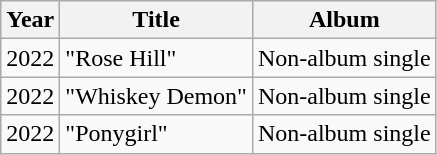<table class="wikitable sortable">
<tr>
<th>Year</th>
<th>Title</th>
<th>Album</th>
</tr>
<tr>
<td>2022</td>
<td>"Rose Hill"</td>
<td>Non-album single</td>
</tr>
<tr>
<td>2022</td>
<td>"Whiskey Demon"</td>
<td>Non-album single</td>
</tr>
<tr>
<td>2022</td>
<td>"Ponygirl"</td>
<td>Non-album single</td>
</tr>
</table>
